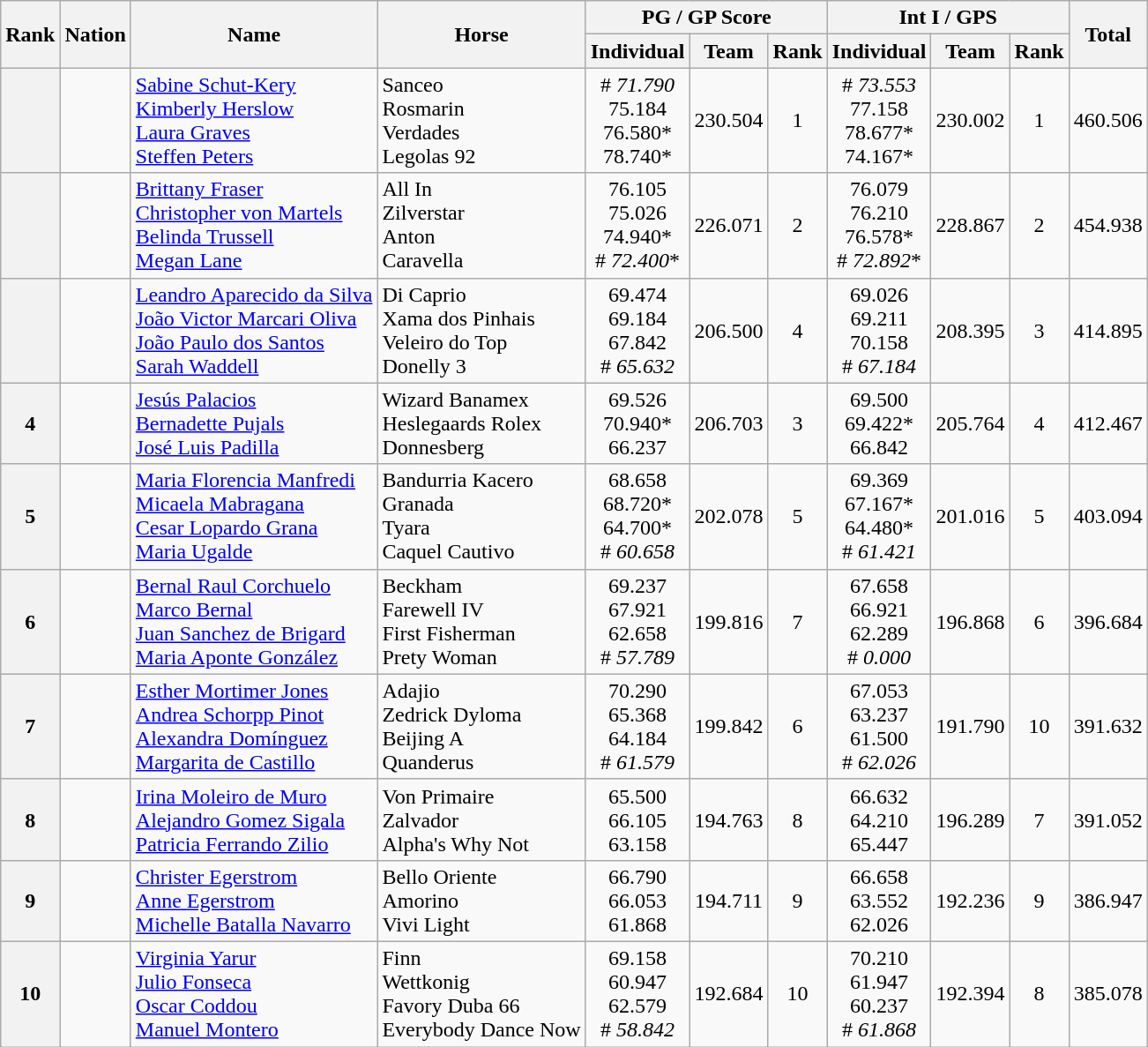<table class="wikitable" style="text-align:center">
<tr>
<th rowspan="2">Rank</th>
<th rowspan="2">Nation</th>
<th rowspan="2">Name</th>
<th rowspan="2">Horse</th>
<th colspan="3">PG / GP Score</th>
<th colspan="3">Int I / GPS</th>
<th rowspan="2">Total</th>
</tr>
<tr>
<th>Individual</th>
<th>Team</th>
<th>Rank</th>
<th>Individual</th>
<th>Team</th>
<th>Rank</th>
</tr>
<tr>
<th></th>
<td align="left"></td>
<td align="left"><a href='#'>Sabine Schut-Kery</a><br><a href='#'>Kimberly Herslow</a><br><a href='#'>Laura Graves</a><br><a href='#'>Steffen Peters</a></td>
<td align="left">Sanceo<br>Rosmarin<br>Verdades<br>Legolas 92</td>
<td># <em>71.790</em><br>75.184<br>76.580*<br>78.740*</td>
<td>230.504</td>
<td>1</td>
<td># <em>73.553</em><br>77.158<br>78.677*<br> 74.167*</td>
<td>230.002</td>
<td>1</td>
<td>460.506</td>
</tr>
<tr>
<th></th>
<td align="left"></td>
<td align="left"><a href='#'>Brittany Fraser</a><br><a href='#'>Christopher von Martels</a><br><a href='#'>Belinda Trussell</a><br><a href='#'>Megan Lane</a></td>
<td align="left">All In<br>Zilverstar<br>Anton<br>Caravella</td>
<td>76.105<br>75.026<br>74.940*<br># <em>72.400</em>*</td>
<td>226.071</td>
<td>2</td>
<td>76.079<br>76.210<br>76.578*<br># <em>72.892</em>*</td>
<td>228.867</td>
<td>2</td>
<td>454.938</td>
</tr>
<tr>
<th></th>
<td align="left"></td>
<td align="left"><a href='#'>Leandro Aparecido da Silva</a><br><a href='#'>João Victor Marcari Oliva</a><br><a href='#'>João Paulo dos Santos</a><br><a href='#'>Sarah Waddell</a></td>
<td align="left">Di Caprio<br>Xama dos Pinhais<br>Veleiro do Top<br>Donelly 3</td>
<td>69.474<br>69.184<br>67.842<br># <em>65.632</em></td>
<td>206.500</td>
<td>4</td>
<td>69.026<br>69.211<br>70.158<br># <em>67.184</em></td>
<td>208.395</td>
<td>3</td>
<td>414.895</td>
</tr>
<tr>
<th>4</th>
<td align="left"></td>
<td align="left"><a href='#'>Jesús Palacios</a><br><a href='#'>Bernadette Pujals</a><br><a href='#'>José Luis Padilla</a></td>
<td align="left">Wizard Banamex<br>Heslegaards Rolex<br>Donnesberg</td>
<td>69.526<br>70.940*<br>66.237</td>
<td>206.703</td>
<td>3</td>
<td>69.500<br>69.422*<br>66.842</td>
<td>205.764</td>
<td>4</td>
<td>412.467</td>
</tr>
<tr>
<th>5</th>
<td align="left"></td>
<td align="left"><a href='#'>Maria Florencia Manfredi</a><br><a href='#'>Micaela Mabragana</a><br><a href='#'>Cesar Lopardo Grana</a><br><a href='#'>Maria Ugalde</a></td>
<td align="left">Bandurria Kacero<br>Granada<br>Tyara<br>Caquel Cautivo</td>
<td>68.658<br>68.720*<br>64.700*<br># <em>60.658</em></td>
<td>202.078</td>
<td>5</td>
<td>69.369<br>67.167*<br>64.480*<br># <em>61.421</em></td>
<td>201.016</td>
<td>5</td>
<td>403.094</td>
</tr>
<tr>
<th>6</th>
<td align="left"></td>
<td align="left"><a href='#'>Bernal Raul Corchuelo</a><br><a href='#'>Marco Bernal</a><br><a href='#'>Juan Sanchez de Brigard</a><br><a href='#'>Maria Aponte González</a></td>
<td align="left">Beckham<br>Farewell IV<br>First Fisherman<br>Prety Woman</td>
<td>69.237<br>67.921<br>62.658<br># <em>57.789</em></td>
<td>199.816</td>
<td>7</td>
<td>67.658<br>66.921<br>62.289<br>#  <em>0.000</em></td>
<td>196.868</td>
<td>6</td>
<td>396.684</td>
</tr>
<tr>
<th>7</th>
<td align="left"></td>
<td align="left"><a href='#'>Esther Mortimer Jones</a><br><a href='#'>Andrea Schorpp Pinot</a><br><a href='#'>Alexandra Domínguez</a><br><a href='#'>Margarita de Castillo</a></td>
<td align="left">Adajio<br>Zedrick Dyloma<br>Beijing A<br>Quanderus</td>
<td>70.290<br>65.368<br>64.184<br># <em>61.579</em></td>
<td>199.842</td>
<td>6</td>
<td>67.053<br>63.237<br>61.500<br># <em>62.026</em></td>
<td>191.790</td>
<td>10</td>
<td>391.632</td>
</tr>
<tr>
<th>8</th>
<td align="left"></td>
<td align="left"><a href='#'>Irina Moleiro de Muro</a><br><a href='#'>Alejandro Gomez Sigala</a><br><a href='#'>Patricia Ferrando Zilio</a></td>
<td align="left">Von Primaire<br>Zalvador<br> 	Alpha's Why Not</td>
<td>65.500<br>66.105<br>63.158</td>
<td>194.763</td>
<td>8</td>
<td>66.632<br>64.210<br>65.447</td>
<td>196.289</td>
<td>7</td>
<td>391.052</td>
</tr>
<tr>
<th>9</th>
<td align="left"></td>
<td align="left"><a href='#'>Christer Egerstrom</a><br><a href='#'>Anne Egerstrom</a><br><a href='#'>Michelle Batalla Navarro</a></td>
<td align="left">Bello Oriente<br>Amorino<br> Vivi Light</td>
<td>66.790<br>66.053<br>61.868</td>
<td>194.711</td>
<td>9</td>
<td>66.658<br>63.552<br>62.026</td>
<td>192.236</td>
<td>9</td>
<td>386.947</td>
</tr>
<tr>
<th>10</th>
<td align="left"></td>
<td align="left"><a href='#'>Virginia Yarur</a><br><a href='#'>Julio Fonseca</a><br><a href='#'>Oscar Coddou</a><br><a href='#'>Manuel Montero</a></td>
<td align="left">Finn<br>Wettkonig<br>Favory Duba 66<br>Everybody Dance Now</td>
<td>69.158<br>60.947<br>62.579<br># <em>58.842</em></td>
<td>192.684</td>
<td>10</td>
<td>70.210<br>61.947<br>60.237<br># <em>61.868</em></td>
<td>192.394</td>
<td>8</td>
<td>385.078</td>
</tr>
</table>
